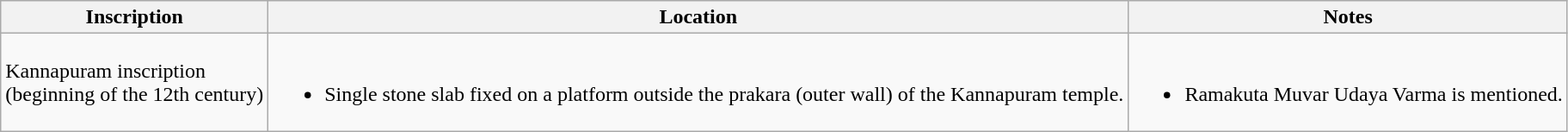<table class="wikitable">
<tr>
<th>Inscription</th>
<th>Location</th>
<th>Notes</th>
</tr>
<tr>
<td>Kannapuram inscription<br>(beginning of the 12th century)</td>
<td><br><ul><li>Single stone slab fixed on a platform outside the prakara (outer wall) of the Kannapuram temple.</li></ul></td>
<td><br><ul><li>Ramakuta Muvar Udaya Varma is mentioned.</li></ul></td>
</tr>
</table>
